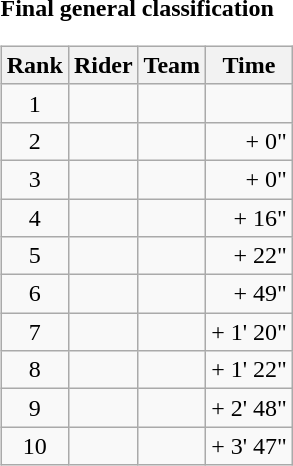<table>
<tr>
<td><strong>Final general classification</strong><br><table class="wikitable">
<tr>
<th scope="col">Rank</th>
<th scope="col">Rider</th>
<th scope="col">Team</th>
<th scope="col">Time</th>
</tr>
<tr>
<td style="text-align:center;">1</td>
<td></td>
<td></td>
<td style="text-align:right;"></td>
</tr>
<tr>
<td style="text-align:center;">2</td>
<td></td>
<td></td>
<td style="text-align:right;">+ 0"</td>
</tr>
<tr>
<td style="text-align:center;">3</td>
<td></td>
<td></td>
<td style="text-align:right;">+ 0"</td>
</tr>
<tr>
<td style="text-align:center;">4</td>
<td></td>
<td></td>
<td style="text-align:right;">+ 16"</td>
</tr>
<tr>
<td style="text-align:center;">5</td>
<td></td>
<td></td>
<td style="text-align:right;">+ 22"</td>
</tr>
<tr>
<td style="text-align:center;">6</td>
<td></td>
<td></td>
<td style="text-align:right;">+ 49"</td>
</tr>
<tr>
<td style="text-align:center;">7</td>
<td></td>
<td></td>
<td style="text-align:right;">+ 1' 20"</td>
</tr>
<tr>
<td style="text-align:center;">8</td>
<td></td>
<td></td>
<td style="text-align:right;">+ 1' 22"</td>
</tr>
<tr>
<td style="text-align:center;">9</td>
<td></td>
<td></td>
<td style="text-align:right;">+ 2' 48"</td>
</tr>
<tr>
<td style="text-align:center;">10</td>
<td></td>
<td></td>
<td style="text-align:right;">+ 3' 47"</td>
</tr>
</table>
</td>
</tr>
</table>
